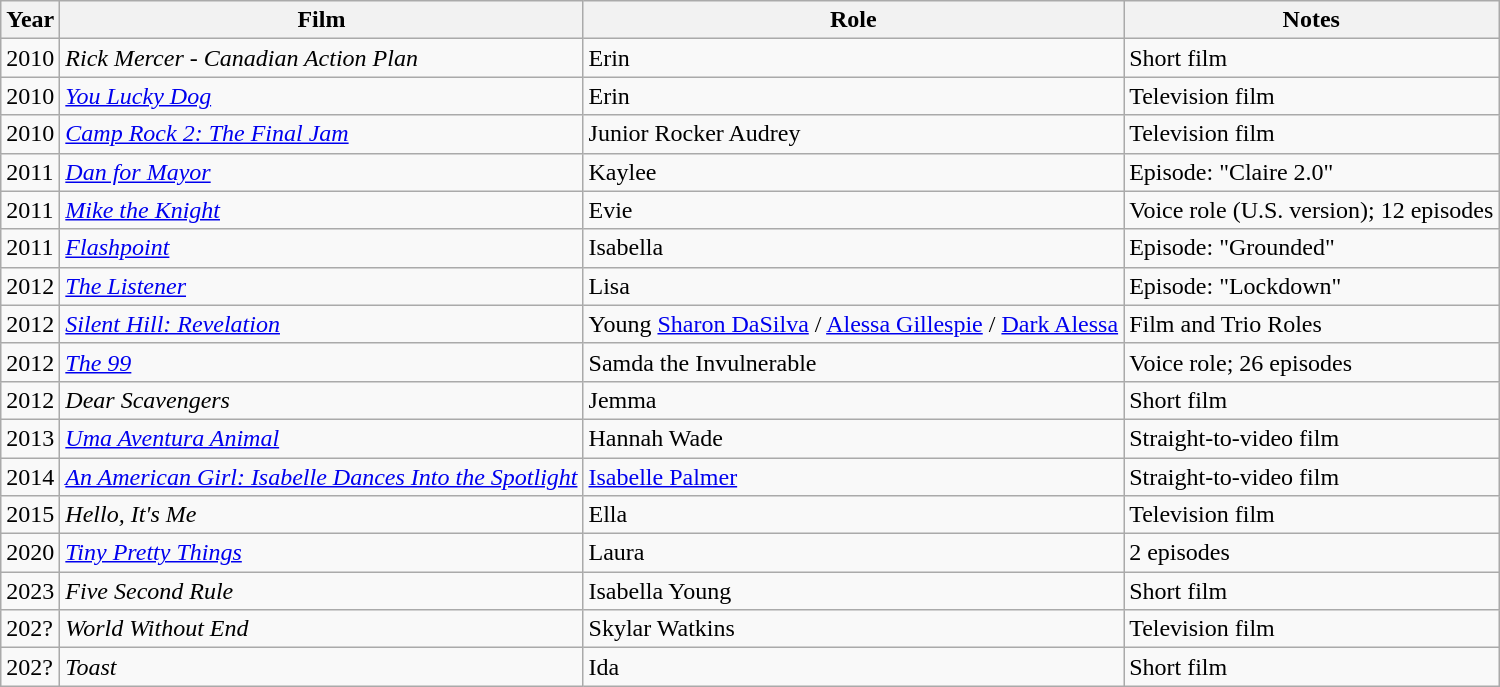<table class="wikitable sortable">
<tr>
<th>Year</th>
<th>Film</th>
<th>Role</th>
<th class="unsortable">Notes</th>
</tr>
<tr>
<td>2010</td>
<td><em>Rick  Mercer - Canadian Action Plan</em></td>
<td>Erin</td>
<td>Short film</td>
</tr>
<tr>
<td>2010</td>
<td><em><a href='#'>You Lucky Dog</a></em></td>
<td>Erin</td>
<td>Television film</td>
</tr>
<tr>
<td>2010</td>
<td><em><a href='#'>Camp Rock 2: The Final Jam</a></em></td>
<td>Junior Rocker Audrey</td>
<td>Television film</td>
</tr>
<tr>
<td>2011</td>
<td><em><a href='#'>Dan for Mayor</a></em></td>
<td>Kaylee</td>
<td>Episode: "Claire 2.0"</td>
</tr>
<tr>
<td>2011</td>
<td><em><a href='#'>Mike the Knight</a></em></td>
<td>Evie</td>
<td>Voice role (U.S. version); 12 episodes</td>
</tr>
<tr>
<td>2011</td>
<td><em><a href='#'>Flashpoint</a></em></td>
<td>Isabella</td>
<td>Episode: "Grounded"</td>
</tr>
<tr>
<td>2012</td>
<td data-sort-value="Listener, The"><em><a href='#'>The Listener</a></em></td>
<td>Lisa</td>
<td>Episode: "Lockdown"</td>
</tr>
<tr>
<td>2012</td>
<td><em><a href='#'>Silent Hill: Revelation</a></em></td>
<td>Young <a href='#'>Sharon DaSilva</a> / <a href='#'>Alessa Gillespie</a> / <a href='#'>Dark Alessa</a></td>
<td>Film and Trio Roles</td>
</tr>
<tr>
<td>2012</td>
<td data-sort-value="99, The"><em><a href='#'>The 99</a></em></td>
<td>Samda the Invulnerable</td>
<td>Voice role; 26 episodes</td>
</tr>
<tr>
<td>2012</td>
<td><em>Dear Scavengers</em></td>
<td>Jemma</td>
<td>Short film</td>
</tr>
<tr>
<td>2013</td>
<td><em><a href='#'>Uma Aventura Animal</a></em></td>
<td>Hannah Wade</td>
<td>Straight-to-video film</td>
</tr>
<tr>
<td>2014</td>
<td><em><a href='#'>An American Girl: Isabelle Dances Into the Spotlight</a></em></td>
<td><a href='#'>Isabelle Palmer</a></td>
<td>Straight-to-video film</td>
</tr>
<tr>
<td>2015</td>
<td><em>Hello, It's Me</em></td>
<td>Ella</td>
<td>Television film</td>
</tr>
<tr>
<td>2020</td>
<td><em><a href='#'>Tiny Pretty Things</a></em></td>
<td>Laura</td>
<td>2 episodes</td>
</tr>
<tr>
<td>2023</td>
<td><em>Five Second Rule</em></td>
<td>Isabella Young</td>
<td>Short film</td>
</tr>
<tr>
<td>202?</td>
<td><em>World Without End</em></td>
<td>Skylar Watkins</td>
<td>Television film</td>
</tr>
<tr>
<td>202?</td>
<td><em>Toast</em></td>
<td>Ida</td>
<td>Short film</td>
</tr>
</table>
